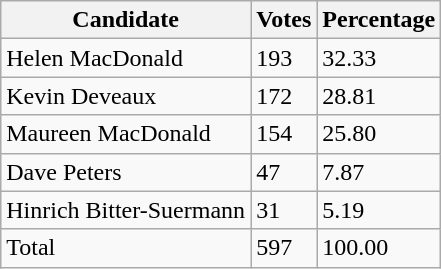<table class="wikitable">
<tr>
<th>Candidate</th>
<th>Votes</th>
<th>Percentage</th>
</tr>
<tr>
<td>Helen MacDonald</td>
<td>193</td>
<td>32.33</td>
</tr>
<tr>
<td>Kevin Deveaux</td>
<td>172</td>
<td>28.81</td>
</tr>
<tr>
<td>Maureen MacDonald</td>
<td>154</td>
<td>25.80</td>
</tr>
<tr>
<td>Dave Peters</td>
<td>47</td>
<td>7.87</td>
</tr>
<tr>
<td>Hinrich Bitter-Suermann</td>
<td>31</td>
<td>5.19</td>
</tr>
<tr>
<td>Total</td>
<td>597</td>
<td>100.00</td>
</tr>
</table>
